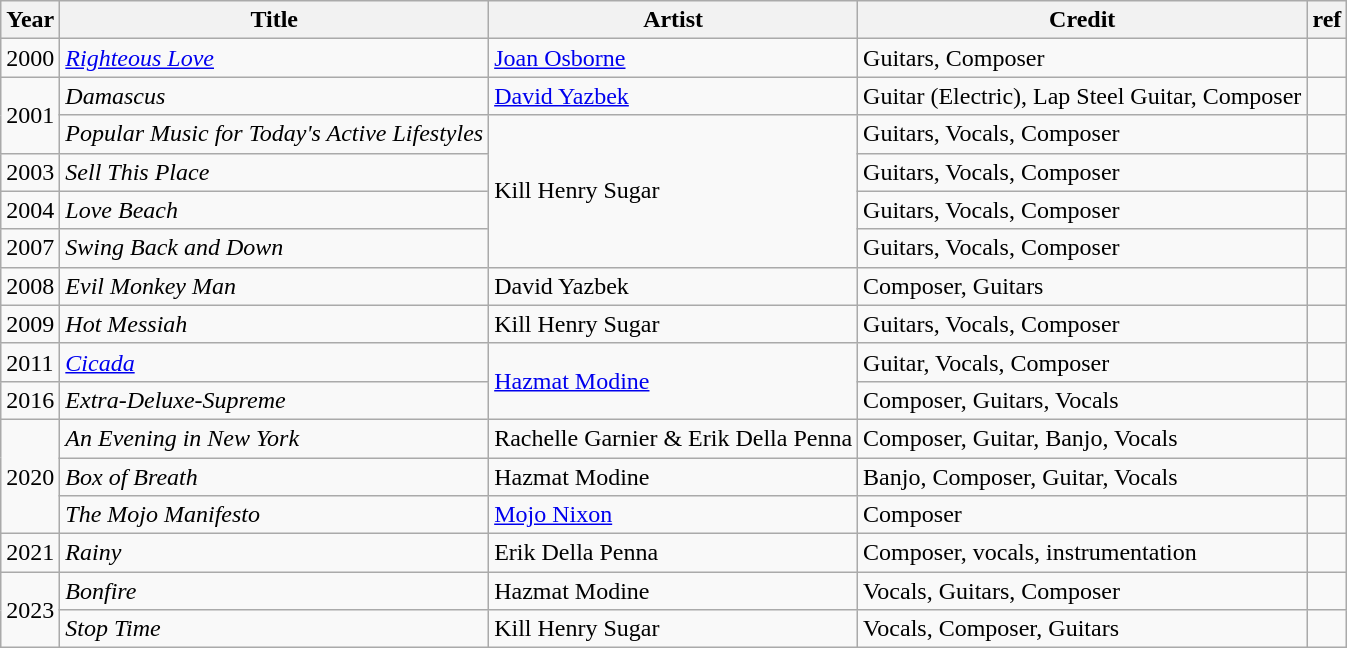<table class="wikitable">
<tr>
<th>Year</th>
<th>Title</th>
<th>Artist</th>
<th>Credit</th>
<th>ref</th>
</tr>
<tr>
<td>2000</td>
<td><em><a href='#'>Righteous Love</a></em></td>
<td><a href='#'>Joan Osborne</a></td>
<td>Guitars, Composer</td>
<td></td>
</tr>
<tr>
<td rowspan="2">2001</td>
<td><em>Damascus</em></td>
<td><a href='#'>David Yazbek</a></td>
<td>Guitar (Electric), Lap Steel Guitar, Composer</td>
<td></td>
</tr>
<tr>
<td><em>Popular Music for Today's Active Lifestyles</em></td>
<td rowspan="4">Kill Henry Sugar</td>
<td>Guitars, Vocals, Composer</td>
<td></td>
</tr>
<tr>
<td>2003</td>
<td><em>Sell This Place</em></td>
<td>Guitars, Vocals, Composer</td>
<td></td>
</tr>
<tr>
<td>2004</td>
<td><em>Love Beach</em></td>
<td>Guitars, Vocals, Composer</td>
<td></td>
</tr>
<tr>
<td>2007</td>
<td><em>Swing Back and Down</em></td>
<td>Guitars, Vocals, Composer</td>
<td></td>
</tr>
<tr>
<td>2008</td>
<td><em>Evil Monkey Man</em></td>
<td>David Yazbek</td>
<td>Composer, Guitars</td>
<td></td>
</tr>
<tr>
<td>2009</td>
<td><em>Hot Messiah</em></td>
<td>Kill Henry Sugar</td>
<td>Guitars, Vocals, Composer</td>
<td></td>
</tr>
<tr>
<td>2011</td>
<td><em><a href='#'>Cicada</a></em></td>
<td rowspan="2"><a href='#'>Hazmat Modine</a></td>
<td>Guitar, Vocals, Composer</td>
<td></td>
</tr>
<tr>
<td>2016</td>
<td><em>Extra-Deluxe-Supreme</em></td>
<td>Composer, Guitars, Vocals</td>
<td></td>
</tr>
<tr>
<td rowspan="3">2020</td>
<td><em>An Evening in New York</em></td>
<td>Rachelle Garnier & Erik Della Penna</td>
<td>Composer, Guitar, Banjo, Vocals</td>
<td></td>
</tr>
<tr>
<td><em>Box of Breath</em></td>
<td>Hazmat Modine</td>
<td>Banjo, Composer, Guitar, Vocals</td>
<td></td>
</tr>
<tr>
<td><em>The Mojo Manifesto</em></td>
<td><a href='#'>Mojo Nixon</a></td>
<td>Composer</td>
<td></td>
</tr>
<tr>
<td>2021</td>
<td><em>Rainy</em></td>
<td>Erik Della Penna</td>
<td>Composer, vocals, instrumentation</td>
<td></td>
</tr>
<tr>
<td rowspan="2">2023</td>
<td><em>Bonfire</em></td>
<td>Hazmat Modine</td>
<td>Vocals, Guitars, Composer</td>
<td></td>
</tr>
<tr>
<td><em>Stop Time</em></td>
<td>Kill Henry Sugar</td>
<td>Vocals, Composer, Guitars</td>
<td></td>
</tr>
</table>
